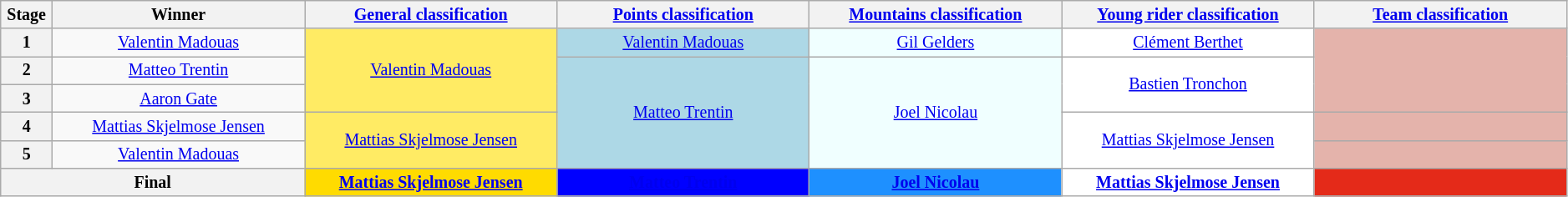<table class="wikitable" style="text-align: center; font-size:smaller;">
<tr>
<th style="width:2%;">Stage</th>
<th style="width:14%;">Winner</th>
<th style="width:14%;"><a href='#'>General classification</a><br></th>
<th style="width:14%;"><a href='#'>Points classification</a><br></th>
<th style="width:14%;"><a href='#'>Mountains classification</a><br></th>
<th style="width:14%;"><a href='#'>Young rider classification</a><br></th>
<th style="width:14%;"><a href='#'>Team classification</a></th>
</tr>
<tr>
<th>1</th>
<td><a href='#'>Valentin Madouas</a></td>
<td style="background:#FFEB64;" rowspan=3><a href='#'>Valentin Madouas</a></td>
<td style="background:lightblue;"><a href='#'>Valentin Madouas</a></td>
<td style="background:azure;"><a href='#'>Gil Gelders</a></td>
<td style="background:white;"><a href='#'>Clément Berthet</a></td>
<td style="background:#E4B3AB;" rowspan=3></td>
</tr>
<tr>
<th>2</th>
<td><a href='#'>Matteo Trentin</a></td>
<td style="background:lightblue;" rowspan=4><a href='#'>Matteo Trentin</a></td>
<td style="background:azure;" rowspan=4><a href='#'>Joel Nicolau</a></td>
<td style="background:white;" rowspan=2><a href='#'>Bastien Tronchon</a></td>
</tr>
<tr>
<th>3</th>
<td><a href='#'>Aaron Gate</a></td>
</tr>
<tr>
<th>4</th>
<td><a href='#'>Mattias Skjelmose Jensen</a></td>
<td style="background:#FFEB64;" rowspan=2><a href='#'>Mattias Skjelmose Jensen</a></td>
<td style="background:white;" rowspan=2><a href='#'>Mattias Skjelmose Jensen</a></td>
<td style="background:#E4B3AB;"></td>
</tr>
<tr>
<th>5</th>
<td><a href='#'>Valentin Madouas</a></td>
<td style="background:#E4B3AB;"></td>
</tr>
<tr>
<th colspan="2">Final</th>
<th style="background:#FFDB00;"><a href='#'>Mattias Skjelmose Jensen</a></th>
<th style="background:blue;"><a href='#'>Matteo Trentin</a></th>
<th style="background:dodgerblue;"><a href='#'>Joel Nicolau</a></th>
<th style="background:white;"><a href='#'>Mattias Skjelmose Jensen</a></th>
<th style="background:#E42A19;"></th>
</tr>
</table>
